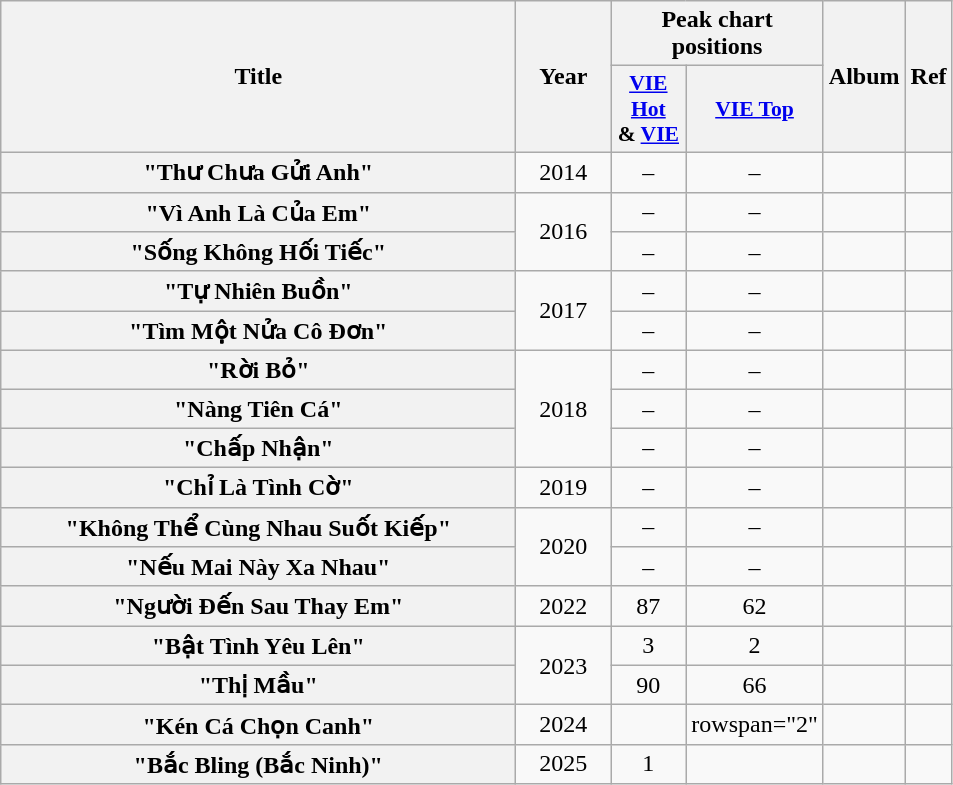<table class="wikitable plainrowheaders" border="1" style="text-align:center;">
<tr>
<th scope="col" style="width:21em;" rowspan="2">Title</th>
<th scope="col" style="width:3.5em;" rowspan="2">Year</th>
<th colspan="2">Peak chart positions</th>
<th rowspan="2">Album</th>
<th scope="col" class="unsortable" rowspan="2">Ref</th>
</tr>
<tr>
<th style="width:3em;font-size:90%;"><a href='#'>VIE Hot</a><br>& <a href='#'>VIE</a><br></th>
<th style="width:3em;font-size:90%;"><a href='#'>VIE Top</a><br></th>
</tr>
<tr>
<th scope="row">"Thư Chưa Gửi Anh"</th>
<td>2014</td>
<td>–</td>
<td>–</td>
<td></td>
<td></td>
</tr>
<tr>
<th scope="row">"Vì Anh Là Của Em"</th>
<td rowspan="2">2016</td>
<td>–</td>
<td>–</td>
<td></td>
<td></td>
</tr>
<tr>
<th scope="row">"Sống Không Hối Tiếc"</th>
<td>–</td>
<td>–</td>
<td></td>
<td></td>
</tr>
<tr>
<th scope="row">"Tự Nhiên Buồn"</th>
<td rowspan="2">2017</td>
<td>–</td>
<td>–</td>
<td></td>
<td></td>
</tr>
<tr>
<th scope="row">"Tìm Một Nửa Cô Đơn"</th>
<td>–</td>
<td>–</td>
<td></td>
<td></td>
</tr>
<tr>
<th scope="row">"Rời Bỏ"</th>
<td rowspan="3">2018</td>
<td>–</td>
<td>–</td>
<td></td>
<td></td>
</tr>
<tr>
<th scope="row">"Nàng Tiên Cá"</th>
<td>–</td>
<td>–</td>
<td></td>
<td></td>
</tr>
<tr>
<th scope="row">"Chấp Nhận"</th>
<td>–</td>
<td>–</td>
<td></td>
<td></td>
</tr>
<tr>
<th scope="row">"Chỉ Là Tình Cờ"</th>
<td>2019</td>
<td>–</td>
<td>–</td>
<td></td>
<td></td>
</tr>
<tr>
<th scope="row">"Không Thể Cùng Nhau Suốt Kiếp" </th>
<td rowspan="2">2020</td>
<td>–</td>
<td>–</td>
<td></td>
<td><br></td>
</tr>
<tr>
<th scope="row">"Nếu Mai Này Xa Nhau"</th>
<td>–</td>
<td>–</td>
<td></td>
<td></td>
</tr>
<tr>
<th scope="row">"Người Đến Sau Thay Em"</th>
<td>2022</td>
<td>87</td>
<td>62</td>
<td></td>
<td></td>
</tr>
<tr>
<th scope="row">"Bật Tình Yêu Lên" </th>
<td rowspan="2">2023</td>
<td>3</td>
<td>2</td>
<td></td>
<td></td>
</tr>
<tr>
<th scope="row">"Thị Mầu"</th>
<td>90</td>
<td>66</td>
<td></td>
<td></td>
</tr>
<tr>
<th scope="row">"Kén Cá Chọn Canh"</th>
<td>2024</td>
<td></td>
<td>rowspan="2" </td>
<td></td>
<td></td>
</tr>
<tr>
<th scope="row">"Bắc Bling (Bắc Ninh)" </th>
<td>2025</td>
<td>1</td>
<td></td>
<td></td>
</tr>
</table>
